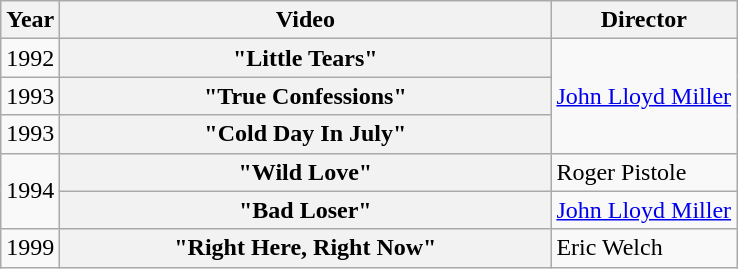<table class="wikitable plainrowheaders">
<tr>
<th>Year</th>
<th style="width:20em;">Video</th>
<th>Director</th>
</tr>
<tr>
<td>1992</td>
<th scope="row">"Little Tears"</th>
<td rowspan=3><a href='#'>John Lloyd Miller</a></td>
</tr>
<tr>
<td>1993</td>
<th scope="row">"True Confessions"</th>
</tr>
<tr>
<td>1993</td>
<th scope="row">"Cold Day In July"</th>
</tr>
<tr>
<td rowspan=2>1994</td>
<th scope="row">"Wild Love"</th>
<td>Roger Pistole</td>
</tr>
<tr>
<th scope="row">"Bad Loser"</th>
<td><a href='#'>John Lloyd Miller</a></td>
</tr>
<tr>
<td>1999</td>
<th scope="row">"Right Here, Right Now" </th>
<td>Eric Welch</td>
</tr>
</table>
